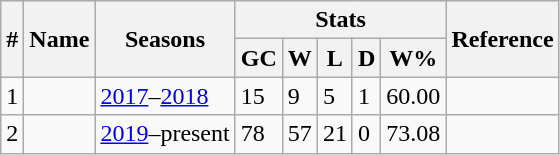<table class="wikitable sortable" border="1">
<tr>
<th rowspan="2">#</th>
<th rowspan="2">Name</th>
<th rowspan="2">Seasons</th>
<th colspan="5">Stats</th>
<th rowspan="2">Reference</th>
</tr>
<tr>
<th>GC</th>
<th>W</th>
<th>L</th>
<th>D</th>
<th>W%</th>
</tr>
<tr>
<td>1</td>
<td></td>
<td><a href='#'>2017</a>–<a href='#'>2018</a></td>
<td>15</td>
<td>9</td>
<td>5</td>
<td>1</td>
<td>60.00</td>
<td></td>
</tr>
<tr>
<td>2</td>
<td></td>
<td><a href='#'>2019</a>–present</td>
<td>78</td>
<td>57</td>
<td>21</td>
<td>0</td>
<td>73.08</td>
<td></td>
</tr>
</table>
